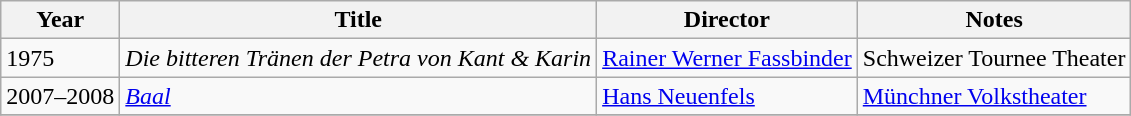<table class="wikitable sortable">
<tr>
<th>Year</th>
<th>Title</th>
<th>Director</th>
<th class = "unsortable">Notes</th>
</tr>
<tr>
<td>1975</td>
<td><em>Die bitteren Tränen der Petra von Kant & Karin</em></td>
<td><a href='#'>Rainer Werner Fassbinder</a></td>
<td>Schweizer Tournee Theater</td>
</tr>
<tr>
<td>2007–2008</td>
<td><em><a href='#'>Baal</a></em></td>
<td><a href='#'>Hans Neuenfels</a></td>
<td><a href='#'>Münchner Volkstheater</a></td>
</tr>
<tr>
</tr>
</table>
